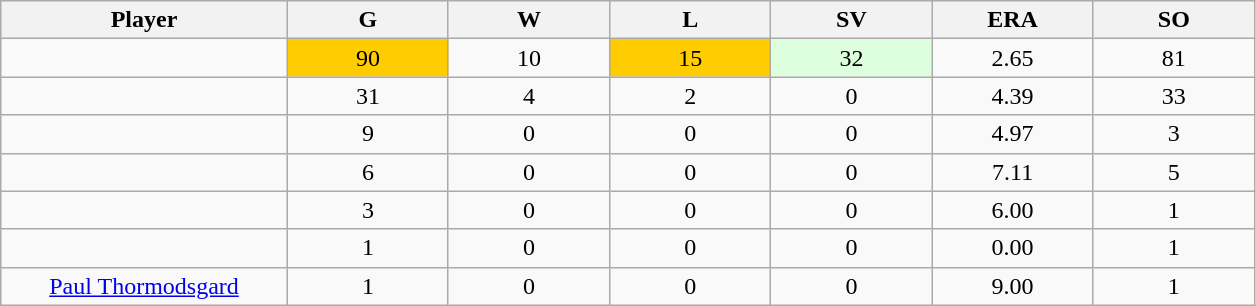<table class="wikitable sortable">
<tr>
<th bgcolor="#DDDDFF" width="16%">Player</th>
<th bgcolor="#DDDDFF" width="9%">G</th>
<th bgcolor="#DDDDFF" width="9%">W</th>
<th bgcolor="#DDDDFF" width="9%">L</th>
<th bgcolor="#DDDDFF" width="9%">SV</th>
<th bgcolor="#DDDDFF" width="9%">ERA</th>
<th bgcolor="#DDDDFF" width="9%">SO</th>
</tr>
<tr align="center">
<td></td>
<td bgcolor="#FFCC00">90</td>
<td>10</td>
<td bgcolor="#FFCC00">15</td>
<td bgcolor="#DDFFDD">32</td>
<td>2.65</td>
<td>81</td>
</tr>
<tr align="center">
<td></td>
<td>31</td>
<td>4</td>
<td>2</td>
<td>0</td>
<td>4.39</td>
<td>33</td>
</tr>
<tr align="center">
<td></td>
<td>9</td>
<td>0</td>
<td>0</td>
<td>0</td>
<td>4.97</td>
<td>3</td>
</tr>
<tr align="center">
<td></td>
<td>6</td>
<td>0</td>
<td>0</td>
<td>0</td>
<td>7.11</td>
<td>5</td>
</tr>
<tr align="center">
<td></td>
<td>3</td>
<td>0</td>
<td>0</td>
<td>0</td>
<td>6.00</td>
<td>1</td>
</tr>
<tr align="center">
<td></td>
<td>1</td>
<td>0</td>
<td>0</td>
<td>0</td>
<td>0.00</td>
<td>1</td>
</tr>
<tr align="center">
<td><a href='#'>Paul Thormodsgard</a></td>
<td>1</td>
<td>0</td>
<td>0</td>
<td>0</td>
<td>9.00</td>
<td>1</td>
</tr>
</table>
